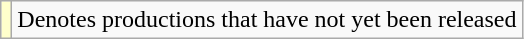<table class="wikitable sortable">
<tr>
<td style="background:#ffc;"></td>
<td>Denotes productions that have not yet been released</td>
</tr>
</table>
